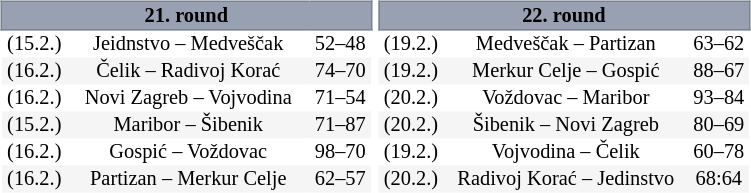<table width=100%>
<tr>
<td width=20% valign="top"><br><table border=0 cellspacing=0 cellpadding=1em style="font-size: 85%; border-collapse: collapse;" width=100%>
<tr>
<td colspan=5 bgcolor=#98A1B2 style="border:1px solid #7A8392;text-align:center;"><span><strong>21. round</strong></span></td>
</tr>
<tr align=center bgcolor=#FFFFFF>
<td>(15.2.)</td>
<td>Jeidnstvo – Medveščak</td>
<td>52–48</td>
</tr>
<tr align=center bgcolor=#F5F5F5>
<td>(16.2.)</td>
<td>Čelik – Radivoj Korać</td>
<td>74–70</td>
</tr>
<tr align=center bgcolor=#FFFFFF>
<td>(16.2.)</td>
<td>Novi Zagreb – Vojvodina</td>
<td>71–54</td>
</tr>
<tr align=center bgcolor=#F5F5F5>
<td>(15.2.)</td>
<td>Maribor – Šibenik</td>
<td>71–87</td>
</tr>
<tr align=center bgcolor=#FFFFFF>
<td>(16.2.)</td>
<td>Gospić – Voždovac</td>
<td>98–70</td>
</tr>
<tr align=center bgcolor=#F5F5F5>
<td>(16.2.)</td>
<td>Partizan – Merkur Celje</td>
<td>62–57</td>
</tr>
</table>
</td>
<td width=20% valign="top"><br><table border=0 cellspacing=0 cellpadding=1em style="font-size: 85%; border-collapse: collapse;" width=100%>
<tr>
<td colspan=5 bgcolor=#98A1B2 style="border:1px solid #7A8392;text-align:center;"><span><strong>22. round</strong></span></td>
</tr>
<tr align=center bgcolor=#FFFFFF>
<td>(19.2.)</td>
<td>Medveščak – Partizan</td>
<td>63–62</td>
</tr>
<tr align=center bgcolor=#F5F5F5>
<td>(19.2.)</td>
<td>Merkur Celje – Gospić</td>
<td>88–67</td>
</tr>
<tr align=center bgcolor=#FFFFFF>
<td>(20.2.)</td>
<td>Voždovac – Maribor</td>
<td>93–84</td>
</tr>
<tr align=center bgcolor=#F5F5F5>
<td>(20.2.)</td>
<td>Šibenik – Novi Zagreb</td>
<td>80–69</td>
</tr>
<tr align=center bgcolor=#FFFFFF>
<td>(19.2.)</td>
<td>Vojvodina – Čelik</td>
<td>60–78</td>
</tr>
<tr align=center bgcolor=#F5F5F5>
<td>(20.2.)</td>
<td>Radivoj Korać – Jedinstvo</td>
<td>68:64</td>
</tr>
</table>
</td>
<td width=20% valign="top"></td>
<td width=20% valign="top"></td>
<td width=20% valign="top"></td>
<td width=20% valign="top"></td>
</tr>
</table>
